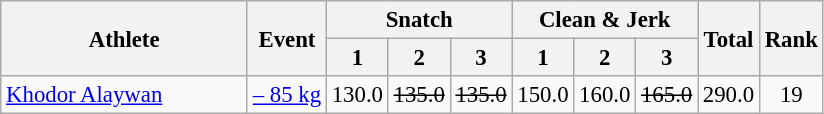<table class=wikitable style="font-size:95%">
<tr>
<th rowspan="2">Athlete</th>
<th rowspan="2">Event</th>
<th colspan="3">Snatch</th>
<th colspan="3">Clean & Jerk</th>
<th rowspan="2">Total</th>
<th rowspan="2">Rank</th>
</tr>
<tr>
<th>1</th>
<th>2</th>
<th>3</th>
<th>1</th>
<th>2</th>
<th>3</th>
</tr>
<tr>
<td width=30%><a href='#'>Khodor Alaywan</a></td>
<td align=center><a href='#'>– 85 kg</a></td>
<td align=center>130.0</td>
<td align=center><s>135.0</s></td>
<td align=center><s>135.0</s></td>
<td align=center>150.0</td>
<td align=center>160.0</td>
<td align=center><s>165.0</s></td>
<td align=center>290.0</td>
<td align=center>19</td>
</tr>
</table>
